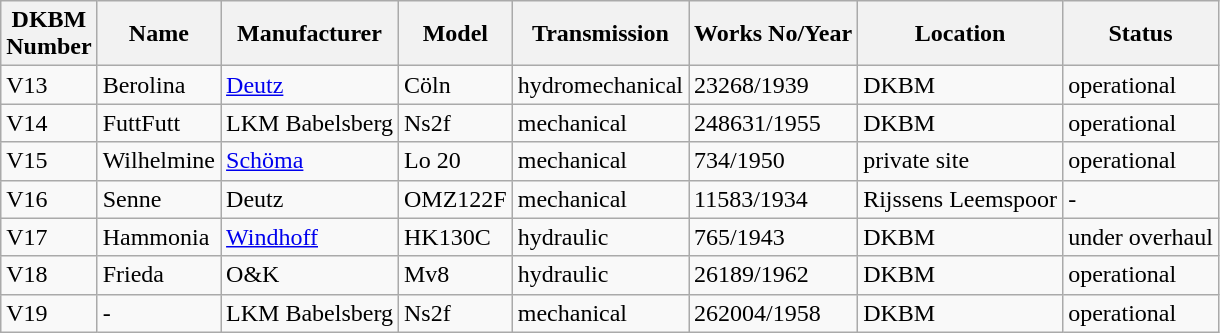<table class="wikitable">
<tr>
<th>DKBM<br>Number</th>
<th>Name</th>
<th>Manufacturer</th>
<th>Model</th>
<th>Transmission</th>
<th>Works No/Year</th>
<th>Location</th>
<th>Status</th>
</tr>
<tr>
<td>V13</td>
<td>Berolina</td>
<td><a href='#'>Deutz</a></td>
<td>Cöln</td>
<td>hydromechanical</td>
<td>23268/1939</td>
<td>DKBM</td>
<td>operational</td>
</tr>
<tr>
<td>V14</td>
<td>FuttFutt</td>
<td>LKM Babelsberg</td>
<td>Ns2f</td>
<td>mechanical</td>
<td>248631/1955</td>
<td>DKBM</td>
<td>operational</td>
</tr>
<tr>
<td>V15</td>
<td>Wilhelmine</td>
<td><a href='#'>Schöma</a></td>
<td>Lo 20</td>
<td>mechanical</td>
<td>734/1950</td>
<td>private site</td>
<td>operational</td>
</tr>
<tr>
<td>V16</td>
<td>Senne</td>
<td>Deutz</td>
<td>OMZ122F</td>
<td>mechanical</td>
<td>11583/1934</td>
<td>Rijssens Leemspoor</td>
<td>-</td>
</tr>
<tr>
<td>V17</td>
<td>Hammonia</td>
<td><a href='#'>Windhoff</a></td>
<td>HK130C</td>
<td>hydraulic</td>
<td>765/1943</td>
<td>DKBM</td>
<td>under overhaul</td>
</tr>
<tr>
<td>V18</td>
<td>Frieda</td>
<td>O&K</td>
<td>Mv8</td>
<td>hydraulic</td>
<td>26189/1962</td>
<td>DKBM</td>
<td>operational</td>
</tr>
<tr>
<td>V19</td>
<td>-</td>
<td>LKM Babelsberg</td>
<td>Ns2f</td>
<td>mechanical</td>
<td>262004/1958</td>
<td>DKBM</td>
<td>operational</td>
</tr>
</table>
